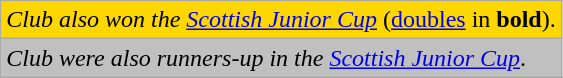<table class="wikitable" style="text-align: left;">
<tr>
<td bgcolor=gold><em>Club also won the <a href='#'>Scottish Junior Cup</a></em> (<a href='#'>doubles</a> in <strong>bold</strong>).</td>
</tr>
<tr>
<td bgcolor=silver><em>Club were also runners-up in the <a href='#'>Scottish Junior Cup</a></em>.</td>
</tr>
<tr>
</tr>
</table>
